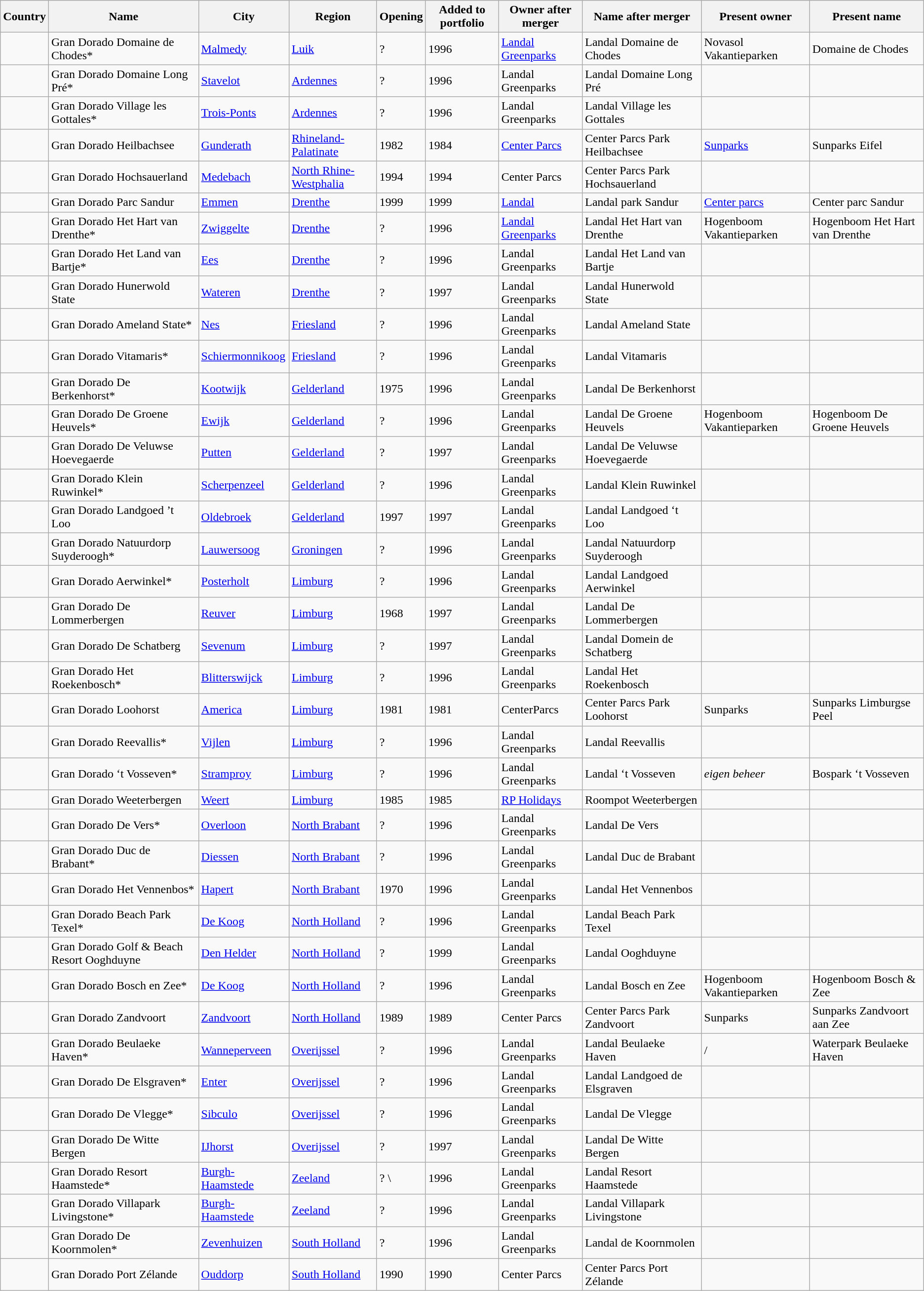<table class="wikitable sortable" align=center border=1 cellspacing=0>
<tr bgcolor="#efefef">
<th>Country</th>
<th>Name</th>
<th>City</th>
<th>Region</th>
<th>Opening</th>
<th>Added to portfolio</th>
<th>Owner after merger</th>
<th>Name after merger</th>
<th>Present owner</th>
<th>Present name</th>
</tr>
<tr>
<td></td>
<td>Gran Dorado Domaine de Chodes*</td>
<td><a href='#'>Malmedy</a></td>
<td><a href='#'>Luik</a></td>
<td>?</td>
<td>1996</td>
<td><a href='#'>Landal Greenparks</a></td>
<td>Landal Domaine de Chodes</td>
<td>Novasol Vakantieparken</td>
<td>Domaine de Chodes</td>
</tr>
<tr>
<td></td>
<td>Gran Dorado Domaine Long Pré*</td>
<td><a href='#'>Stavelot</a></td>
<td><a href='#'>Ardennes</a></td>
<td>?</td>
<td>1996</td>
<td>Landal Greenparks</td>
<td>Landal Domaine Long Pré</td>
<td></td>
<td></td>
</tr>
<tr>
<td></td>
<td>Gran Dorado Village les Gottales*</td>
<td><a href='#'>Trois-Ponts</a></td>
<td><a href='#'>Ardennes</a></td>
<td>?</td>
<td>1996</td>
<td>Landal Greenparks</td>
<td>Landal Village les Gottales</td>
<td></td>
<td></td>
</tr>
<tr>
<td></td>
<td>Gran Dorado Heilbachsee</td>
<td><a href='#'>Gunderath</a></td>
<td><a href='#'>Rhineland-Palatinate</a></td>
<td>1982</td>
<td>1984</td>
<td><a href='#'>Center Parcs</a></td>
<td>Center Parcs Park Heilbachsee</td>
<td><a href='#'>Sunparks</a></td>
<td>Sunparks Eifel</td>
</tr>
<tr>
<td></td>
<td>Gran Dorado Hochsauerland</td>
<td><a href='#'>Medebach</a></td>
<td><a href='#'>North Rhine-Westphalia</a></td>
<td>1994</td>
<td>1994</td>
<td>Center Parcs</td>
<td>Center Parcs Park Hochsauerland</td>
<td></td>
<td></td>
</tr>
<tr>
<td></td>
<td>Gran Dorado Parc Sandur</td>
<td><a href='#'>Emmen</a></td>
<td><a href='#'>Drenthe</a></td>
<td>1999</td>
<td>1999</td>
<td><a href='#'>Landal</a></td>
<td>Landal park Sandur</td>
<td><a href='#'>Center parcs</a></td>
<td>Center parc Sandur</td>
</tr>
<tr>
<td></td>
<td>Gran Dorado Het Hart van Drenthe*</td>
<td><a href='#'>Zwiggelte</a></td>
<td><a href='#'>Drenthe</a></td>
<td>?</td>
<td>1996</td>
<td><a href='#'>Landal Greenparks</a></td>
<td>Landal Het Hart van Drenthe</td>
<td>Hogenboom Vakantieparken</td>
<td>Hogenboom Het Hart van Drenthe</td>
</tr>
<tr>
<td></td>
<td>Gran Dorado Het Land van Bartje*</td>
<td><a href='#'>Ees</a></td>
<td><a href='#'>Drenthe</a></td>
<td>?</td>
<td>1996</td>
<td>Landal Greenparks</td>
<td>Landal Het Land van Bartje</td>
<td></td>
<td></td>
</tr>
<tr>
<td></td>
<td>Gran Dorado Hunerwold State</td>
<td><a href='#'>Wateren</a></td>
<td><a href='#'>Drenthe</a></td>
<td>?</td>
<td>1997</td>
<td>Landal Greenparks</td>
<td>Landal Hunerwold State</td>
<td></td>
<td></td>
</tr>
<tr>
<td></td>
<td>Gran Dorado Ameland State*</td>
<td><a href='#'>Nes</a></td>
<td><a href='#'>Friesland</a></td>
<td>?</td>
<td>1996</td>
<td>Landal Greenparks</td>
<td>Landal Ameland State</td>
<td></td>
<td></td>
</tr>
<tr>
<td></td>
<td>Gran Dorado Vitamaris*</td>
<td><a href='#'>Schiermonnikoog</a></td>
<td><a href='#'>Friesland</a></td>
<td>?</td>
<td>1996</td>
<td>Landal Greenparks</td>
<td>Landal Vitamaris</td>
<td></td>
<td></td>
</tr>
<tr>
<td></td>
<td>Gran Dorado De Berkenhorst*</td>
<td><a href='#'>Kootwijk</a></td>
<td><a href='#'>Gelderland</a></td>
<td>1975</td>
<td>1996</td>
<td>Landal Greenparks</td>
<td>Landal De Berkenhorst</td>
<td></td>
<td></td>
</tr>
<tr>
<td></td>
<td>Gran Dorado De Groene Heuvels*</td>
<td><a href='#'>Ewijk</a></td>
<td><a href='#'>Gelderland</a></td>
<td>?</td>
<td>1996</td>
<td>Landal Greenparks</td>
<td>Landal De Groene Heuvels</td>
<td>Hogenboom Vakantieparken</td>
<td>Hogenboom De Groene Heuvels</td>
</tr>
<tr>
<td></td>
<td>Gran Dorado De Veluwse Hoevegaerde</td>
<td><a href='#'>Putten</a></td>
<td><a href='#'>Gelderland</a></td>
<td>?</td>
<td>1997</td>
<td>Landal Greenparks</td>
<td>Landal De Veluwse Hoevegaerde</td>
<td></td>
<td></td>
</tr>
<tr>
<td></td>
<td>Gran Dorado Klein Ruwinkel*</td>
<td><a href='#'>Scherpenzeel</a></td>
<td><a href='#'>Gelderland</a></td>
<td>?</td>
<td>1996</td>
<td>Landal Greenparks</td>
<td>Landal Klein Ruwinkel</td>
<td></td>
<td></td>
</tr>
<tr>
<td></td>
<td>Gran Dorado Landgoed ’t Loo</td>
<td><a href='#'>Oldebroek</a></td>
<td><a href='#'>Gelderland</a></td>
<td>1997</td>
<td>1997</td>
<td>Landal Greenparks</td>
<td>Landal Landgoed ‘t Loo</td>
<td></td>
<td></td>
</tr>
<tr>
<td></td>
<td>Gran Dorado Natuurdorp Suyderoogh*</td>
<td><a href='#'>Lauwersoog</a></td>
<td><a href='#'>Groningen</a></td>
<td>?</td>
<td>1996</td>
<td>Landal Greenparks</td>
<td>Landal Natuurdorp Suyderoogh</td>
<td></td>
<td></td>
</tr>
<tr>
<td></td>
<td>Gran Dorado Aerwinkel*</td>
<td><a href='#'>Posterholt</a></td>
<td><a href='#'>Limburg</a></td>
<td>?</td>
<td>1996</td>
<td>Landal Greenparks</td>
<td>Landal Landgoed Aerwinkel</td>
<td></td>
<td></td>
</tr>
<tr>
<td></td>
<td>Gran Dorado De Lommerbergen</td>
<td><a href='#'>Reuver</a></td>
<td><a href='#'>Limburg</a></td>
<td>1968</td>
<td>1997</td>
<td>Landal Greenparks</td>
<td>Landal De Lommerbergen</td>
<td></td>
<td></td>
</tr>
<tr>
<td></td>
<td>Gran Dorado De Schatberg</td>
<td><a href='#'>Sevenum</a></td>
<td><a href='#'>Limburg</a></td>
<td>?</td>
<td>1997</td>
<td>Landal Greenparks</td>
<td>Landal Domein de Schatberg</td>
<td></td>
<td></td>
</tr>
<tr>
<td></td>
<td>Gran Dorado Het Roekenbosch*</td>
<td><a href='#'>Blitterswijck</a></td>
<td><a href='#'>Limburg</a></td>
<td>?</td>
<td>1996</td>
<td>Landal Greenparks</td>
<td>Landal Het Roekenbosch</td>
<td></td>
<td></td>
</tr>
<tr>
<td></td>
<td>Gran Dorado Loohorst</td>
<td><a href='#'>America</a></td>
<td><a href='#'>Limburg</a></td>
<td>1981</td>
<td>1981</td>
<td>CenterParcs</td>
<td>Center Parcs Park Loohorst</td>
<td>Sunparks</td>
<td>Sunparks Limburgse Peel</td>
</tr>
<tr>
<td></td>
<td>Gran Dorado Reevallis*</td>
<td><a href='#'>Vijlen</a></td>
<td><a href='#'>Limburg</a></td>
<td>?</td>
<td>1996</td>
<td>Landal Greenparks</td>
<td>Landal Reevallis</td>
<td></td>
<td></td>
</tr>
<tr>
<td></td>
<td>Gran Dorado ‘t Vosseven*</td>
<td><a href='#'>Stramproy</a></td>
<td><a href='#'>Limburg</a></td>
<td>?</td>
<td>1996</td>
<td>Landal Greenparks</td>
<td>Landal ‘t Vosseven</td>
<td><em>eigen beheer</em></td>
<td>Bospark ‘t Vosseven</td>
</tr>
<tr>
<td></td>
<td>Gran Dorado Weeterbergen</td>
<td><a href='#'>Weert</a></td>
<td><a href='#'>Limburg</a></td>
<td>1985</td>
<td>1985</td>
<td><a href='#'>RP Holidays</a></td>
<td>Roompot Weeterbergen</td>
<td></td>
<td></td>
</tr>
<tr>
<td></td>
<td>Gran Dorado De Vers*</td>
<td><a href='#'>Overloon</a></td>
<td><a href='#'>North Brabant</a></td>
<td>?</td>
<td>1996</td>
<td>Landal Greenparks</td>
<td>Landal De Vers</td>
<td></td>
<td></td>
</tr>
<tr>
<td></td>
<td>Gran Dorado Duc de Brabant*</td>
<td><a href='#'>Diessen</a></td>
<td><a href='#'>North Brabant</a></td>
<td>?</td>
<td>1996</td>
<td>Landal Greenparks</td>
<td>Landal Duc de Brabant</td>
<td></td>
<td></td>
</tr>
<tr>
<td></td>
<td>Gran Dorado Het Vennenbos*</td>
<td><a href='#'>Hapert</a></td>
<td><a href='#'>North Brabant</a></td>
<td>1970</td>
<td>1996</td>
<td>Landal Greenparks</td>
<td>Landal Het Vennenbos</td>
<td></td>
<td></td>
</tr>
<tr>
<td></td>
<td>Gran Dorado Beach Park Texel*</td>
<td><a href='#'>De Koog</a></td>
<td><a href='#'>North Holland</a></td>
<td>?</td>
<td>1996</td>
<td>Landal Greenparks</td>
<td>Landal Beach Park Texel</td>
<td></td>
<td></td>
</tr>
<tr>
<td></td>
<td>Gran Dorado Golf & Beach Resort Ooghduyne</td>
<td><a href='#'>Den Helder</a></td>
<td><a href='#'>North Holland</a></td>
<td>?</td>
<td>1999</td>
<td>Landal Greenparks</td>
<td>Landal Ooghduyne</td>
<td></td>
<td></td>
</tr>
<tr>
<td></td>
<td>Gran Dorado Bosch en Zee*</td>
<td><a href='#'>De Koog</a></td>
<td><a href='#'>North Holland</a></td>
<td>?</td>
<td>1996</td>
<td>Landal Greenparks</td>
<td>Landal Bosch en Zee</td>
<td>Hogenboom Vakantieparken</td>
<td>Hogenboom Bosch & Zee</td>
</tr>
<tr>
<td></td>
<td>Gran Dorado Zandvoort</td>
<td><a href='#'>Zandvoort</a></td>
<td><a href='#'>North Holland</a></td>
<td>1989</td>
<td>1989</td>
<td>Center Parcs</td>
<td>Center Parcs Park Zandvoort</td>
<td>Sunparks</td>
<td>Sunparks Zandvoort aan Zee</td>
</tr>
<tr>
<td></td>
<td>Gran Dorado Beulaeke Haven*</td>
<td><a href='#'>Wanneperveen</a></td>
<td><a href='#'>Overijssel</a></td>
<td>?</td>
<td>1996</td>
<td>Landal Greenparks</td>
<td>Landal Beulaeke Haven</td>
<td>/</td>
<td>Waterpark Beulaeke Haven</td>
</tr>
<tr>
<td></td>
<td>Gran Dorado De Elsgraven*</td>
<td><a href='#'>Enter</a></td>
<td><a href='#'>Overijssel</a></td>
<td>?</td>
<td>1996</td>
<td>Landal Greenparks</td>
<td>Landal Landgoed de Elsgraven</td>
<td></td>
<td></td>
</tr>
<tr>
<td></td>
<td>Gran Dorado De Vlegge*</td>
<td><a href='#'>Sibculo</a></td>
<td><a href='#'>Overijssel</a></td>
<td>?</td>
<td>1996</td>
<td>Landal Greenparks</td>
<td>Landal De Vlegge</td>
<td></td>
<td></td>
</tr>
<tr>
<td></td>
<td>Gran Dorado De Witte Bergen</td>
<td><a href='#'>IJhorst</a></td>
<td><a href='#'>Overijssel</a></td>
<td>?</td>
<td>1997</td>
<td>Landal Greenparks</td>
<td>Landal De Witte Bergen</td>
<td></td>
<td></td>
</tr>
<tr>
<td></td>
<td>Gran Dorado Resort Haamstede*</td>
<td><a href='#'>Burgh-Haamstede</a></td>
<td><a href='#'>Zeeland</a></td>
<td>?		\</td>
<td>1996</td>
<td>Landal Greenparks</td>
<td>Landal Resort Haamstede</td>
<td></td>
<td></td>
</tr>
<tr>
<td></td>
<td>Gran Dorado Villapark Livingstone*</td>
<td><a href='#'>Burgh-Haamstede</a></td>
<td><a href='#'>Zeeland</a></td>
<td>?</td>
<td>1996</td>
<td>Landal Greenparks</td>
<td>Landal Villapark Livingstone</td>
<td></td>
<td></td>
</tr>
<tr>
<td></td>
<td>Gran Dorado De Koornmolen*</td>
<td><a href='#'>Zevenhuizen</a></td>
<td><a href='#'>South Holland</a></td>
<td>?</td>
<td>1996</td>
<td>Landal Greenparks</td>
<td>Landal de Koornmolen</td>
<td></td>
<td></td>
</tr>
<tr>
<td></td>
<td>Gran Dorado Port Zélande</td>
<td><a href='#'>Ouddorp</a></td>
<td><a href='#'>South Holland</a></td>
<td>1990</td>
<td>1990</td>
<td>Center Parcs</td>
<td>Center Parcs Port Zélande</td>
<td></td>
<td></td>
</tr>
</table>
